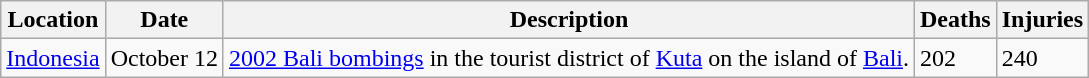<table class="wikitable sortable">
<tr>
<th scope="col">Location</th>
<th scope="col" data-sort-type="date">Date</th>
<th scope="col" class="unsortable">Description</th>
<th scope="col" data-sort-type="number">Deaths</th>
<th scope="col" data-sort-type="number">Injuries</th>
</tr>
<tr>
<td><a href='#'>Indonesia</a></td>
<td>October 12</td>
<td><a href='#'>2002 Bali bombings</a> in the tourist district of <a href='#'>Kuta</a> on the island of <a href='#'>Bali</a>.</td>
<td>202</td>
<td>240</td>
</tr>
</table>
